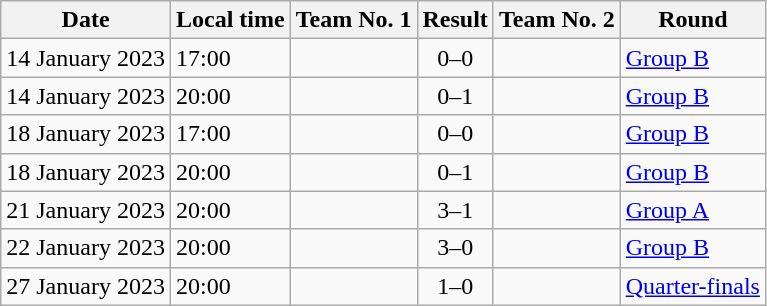<table class="wikitable sortable" style="text-align:left;">
<tr>
<th>Date</th>
<th>Local time</th>
<th>Team No. 1</th>
<th>Result</th>
<th>Team No. 2</th>
<th>Round</th>
</tr>
<tr>
<td>14 January 2023</td>
<td>17:00</td>
<td></td>
<td style="text-align:center;">0–0</td>
<td></td>
<td><a href='#'>Group B</a></td>
</tr>
<tr>
<td>14 January 2023</td>
<td>20:00</td>
<td></td>
<td style="text-align:center;">0–1</td>
<td></td>
<td><a href='#'>Group B</a></td>
</tr>
<tr>
<td>18 January 2023</td>
<td>17:00</td>
<td></td>
<td style="text-align:center;">0–0</td>
<td></td>
<td><a href='#'>Group B</a></td>
</tr>
<tr>
<td>18 January 2023</td>
<td>20:00</td>
<td></td>
<td style="text-align:center;">0–1</td>
<td></td>
<td><a href='#'>Group B</a></td>
</tr>
<tr>
<td>21 January 2023</td>
<td>20:00</td>
<td></td>
<td style="text-align:center;">3–1</td>
<td></td>
<td><a href='#'>Group A</a></td>
</tr>
<tr>
<td>22 January 2023</td>
<td>20:00</td>
<td></td>
<td style="text-align:center;">3–0</td>
<td></td>
<td><a href='#'>Group B</a></td>
</tr>
<tr>
<td>27 January 2023</td>
<td>20:00</td>
<td></td>
<td style="text-align:center;">1–0</td>
<td></td>
<td><a href='#'>Quarter-finals</a></td>
</tr>
</table>
